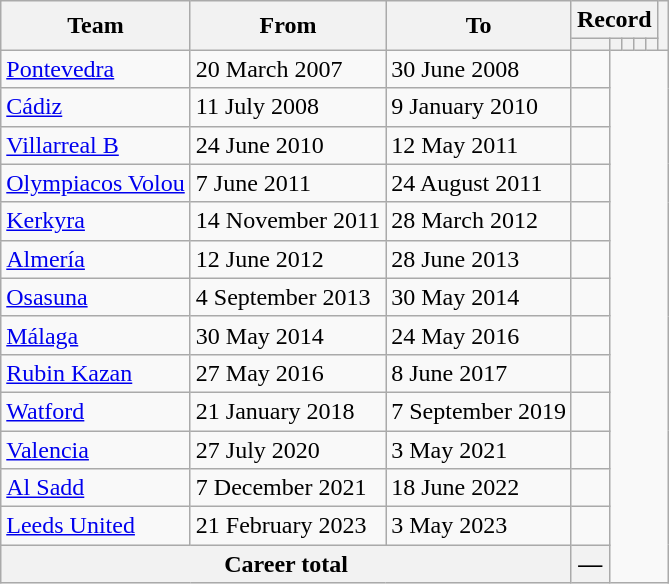<table class=wikitable style="text-align: center">
<tr>
<th rowspan=2>Team</th>
<th rowspan=2>From</th>
<th rowspan=2>To</th>
<th colspan=5>Record</th>
<th rowspan=2></th>
</tr>
<tr>
<th></th>
<th></th>
<th></th>
<th></th>
<th></th>
</tr>
<tr>
<td align=left><a href='#'>Pontevedra</a></td>
<td align=left>20 March 2007</td>
<td align=left>30 June 2008<br></td>
<td></td>
</tr>
<tr>
<td align=left><a href='#'>Cádiz</a></td>
<td align=left>11 July 2008</td>
<td align=left>9 January 2010<br></td>
<td></td>
</tr>
<tr>
<td align=left><a href='#'>Villarreal B</a></td>
<td align=left>24 June 2010</td>
<td align=left>12 May 2011<br></td>
<td></td>
</tr>
<tr>
<td align=left><a href='#'>Olympiacos Volou</a></td>
<td align=left>7 June 2011</td>
<td align=left>24 August 2011<br></td>
<td></td>
</tr>
<tr>
<td align=left><a href='#'>Kerkyra</a></td>
<td align=left>14 November 2011</td>
<td align=left>28 March 2012<br></td>
<td></td>
</tr>
<tr>
<td align=left><a href='#'>Almería</a></td>
<td align=left>12 June 2012</td>
<td align=left>28 June 2013<br></td>
<td></td>
</tr>
<tr>
<td align=left><a href='#'>Osasuna</a></td>
<td align=left>4 September 2013</td>
<td align=left>30 May 2014<br></td>
<td></td>
</tr>
<tr>
<td align=left><a href='#'>Málaga</a></td>
<td align=left>30 May 2014</td>
<td align=left>24 May 2016<br></td>
<td></td>
</tr>
<tr>
<td align=left><a href='#'>Rubin Kazan</a></td>
<td align=left>27 May 2016</td>
<td align=left>8 June 2017<br></td>
<td></td>
</tr>
<tr>
<td align=left><a href='#'>Watford</a></td>
<td align=left>21 January 2018</td>
<td align=left>7 September 2019<br></td>
<td></td>
</tr>
<tr>
<td align=left><a href='#'>Valencia</a></td>
<td align=left>27 July 2020</td>
<td align=left>3 May 2021<br></td>
<td></td>
</tr>
<tr>
<td align=left><a href='#'>Al Sadd</a></td>
<td align=left>7 December 2021</td>
<td align=left>18 June 2022<br></td>
<td></td>
</tr>
<tr>
<td align=left><a href='#'>Leeds United</a></td>
<td align=left>21 February 2023</td>
<td align=left>3 May 2023<br></td>
<td></td>
</tr>
<tr>
<th colspan=3>Career total<br></th>
<th>—</th>
</tr>
</table>
